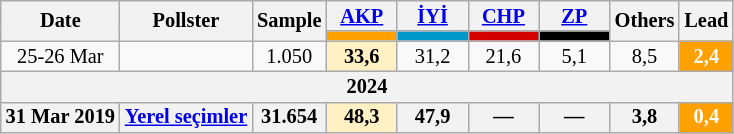<table class="wikitable mw-collapsible" style="text-align:center; font-size:85%; line-height:14px;">
<tr>
<th rowspan="2">Date</th>
<th rowspan="2">Pollster</th>
<th rowspan="2">Sample</th>
<th style="width:3em;"><a href='#'>AKP</a></th>
<th style="width:3em;"><a href='#'>İYİ</a></th>
<th style="width:3em;"><a href='#'>CHP</a></th>
<th style="width:3em;"><a href='#'>ZP</a></th>
<th rowspan="2">Others</th>
<th rowspan="2">Lead</th>
</tr>
<tr>
<th style="background:#fda000;"></th>
<th style="background:#0099cc;"></th>
<th style="background:#d40000;"></th>
<th style="background:#000000;"></th>
</tr>
<tr>
<td>25-26 Mar</td>
<td></td>
<td>1.050</td>
<td style="background:#FFF1C4"><strong>33,6</strong></td>
<td>31,2</td>
<td>21,6</td>
<td>5,1</td>
<td>8,5</td>
<th style="background:#fda000; color:white;">2,4</th>
</tr>
<tr>
<th colspan="9">2024</th>
</tr>
<tr>
<th>31 Mar 2019</th>
<th><a href='#'>Yerel seçimler</a></th>
<th>31.654</th>
<th style="background:#FFF1C4">48,3</th>
<th>47,9</th>
<th>—</th>
<th>—</th>
<th>3,8</th>
<th style="background:#fda000; color:white;">0,4</th>
</tr>
</table>
